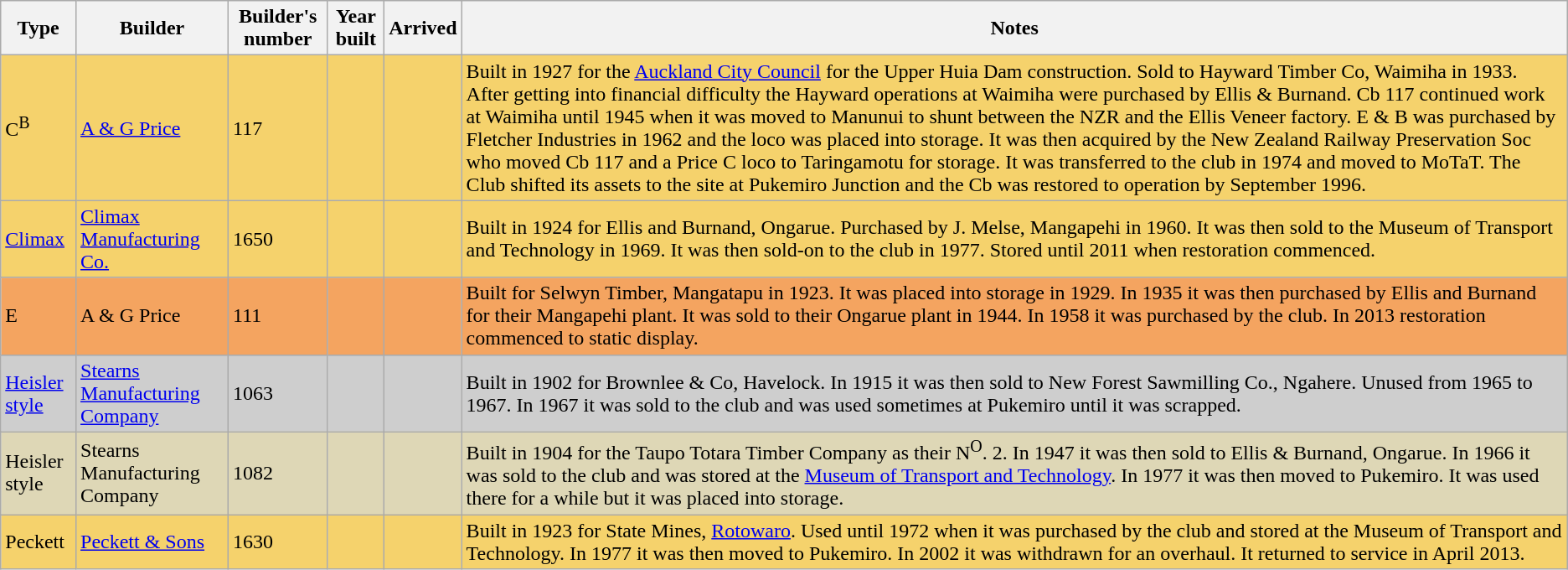<table class="sortable wikitable" border="1">
<tr>
<th>Type</th>
<th>Builder</th>
<th>Builder's number</th>
<th>Year built</th>
<th>Arrived</th>
<th>Notes</th>
</tr>
<tr style="background:#F5D26C;">
<td>C<sup>B</sup></td>
<td><a href='#'>A & G Price</a></td>
<td>117</td>
<td></td>
<td></td>
<td>Built in 1927 for the <a href='#'>Auckland City Council</a> for the Upper Huia Dam construction. Sold to Hayward Timber Co, Waimiha in 1933. After getting into financial difficulty the Hayward operations at Waimiha were purchased by Ellis & Burnand. Cb 117 continued work at Waimiha until 1945 when it was moved to Manunui to shunt between the NZR and the Ellis Veneer factory. E & B was purchased by Fletcher Industries in 1962 and the loco was placed into storage. It was then acquired by the New Zealand Railway Preservation Soc who moved Cb 117 and a Price C loco to Taringamotu for storage. It was transferred to the club in 1974 and moved to MoTaT. The Club shifted its assets to the site at Pukemiro Junction and the Cb was restored to operation by September 1996.</td>
</tr>
<tr style="background:#F5D26C;">
<td><a href='#'>Climax</a></td>
<td><a href='#'>Climax Manufacturing Co.</a></td>
<td>1650</td>
<td></td>
<td></td>
<td>Built in 1924 for Ellis and Burnand, Ongarue. Purchased by J. Melse, Mangapehi in 1960. It was then sold to the Museum of Transport and Technology in 1969. It was then sold-on to the club in 1977. Stored until 2011 when restoration commenced.</td>
</tr>
<tr style="background:#f4a460;">
<td>E</td>
<td>A & G Price</td>
<td>111</td>
<td></td>
<td></td>
<td>Built for Selwyn Timber, Mangatapu in 1923. It was placed into storage in 1929. In 1935 it was then purchased by Ellis and Burnand for their Mangapehi plant. It was sold to their Ongarue plant in 1944. In 1958 it was purchased by the club. In 2013 restoration commenced to static display.</td>
</tr>
<tr style="background:#cecece;">
<td><a href='#'>Heisler style</a></td>
<td><a href='#'>Stearns Manufacturing Company</a></td>
<td>1063</td>
<td></td>
<td></td>
<td>Built in 1902 for Brownlee & Co, Havelock. In 1915 it was then sold to New Forest Sawmilling Co., Ngahere. Unused from 1965 to 1967. In 1967 it was sold to the club and was used sometimes at Pukemiro until it was scrapped.</td>
</tr>
<tr style="background:#DED7B6;">
<td>Heisler style</td>
<td>Stearns Manufacturing Company</td>
<td>1082</td>
<td></td>
<td></td>
<td>Built in 1904 for the Taupo Totara Timber Company as their N<sup>O</sup>. 2. In 1947 it was then sold to Ellis & Burnand, Ongarue. In 1966 it was sold to the club and was stored at the <a href='#'>Museum of Transport and Technology</a>. In 1977 it was then moved to Pukemiro. It was used there for a while but it was placed into storage.</td>
</tr>
<tr style="background:#F5D26C;">
<td>Peckett</td>
<td><a href='#'>Peckett & Sons</a></td>
<td>1630</td>
<td></td>
<td></td>
<td>Built in 1923 for State Mines, <a href='#'>Rotowaro</a>. Used until 1972 when it was purchased by the club and stored at the Museum of Transport and Technology. In 1977 it was then moved to Pukemiro. In 2002 it was withdrawn for an overhaul. It returned to service in April 2013.</td>
</tr>
</table>
